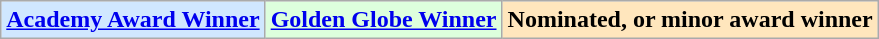<table class="wikitable">
<tr>
<td bgcolor="#D0E7FF"><strong><a href='#'>Academy Award Winner</a></strong></td>
<td bgcolor="#DDFFDD"><strong><a href='#'>Golden Globe Winner</a></strong></td>
<td bgcolor="#FFE6BD"><strong>Nominated, or minor award winner</strong></td>
</tr>
</table>
